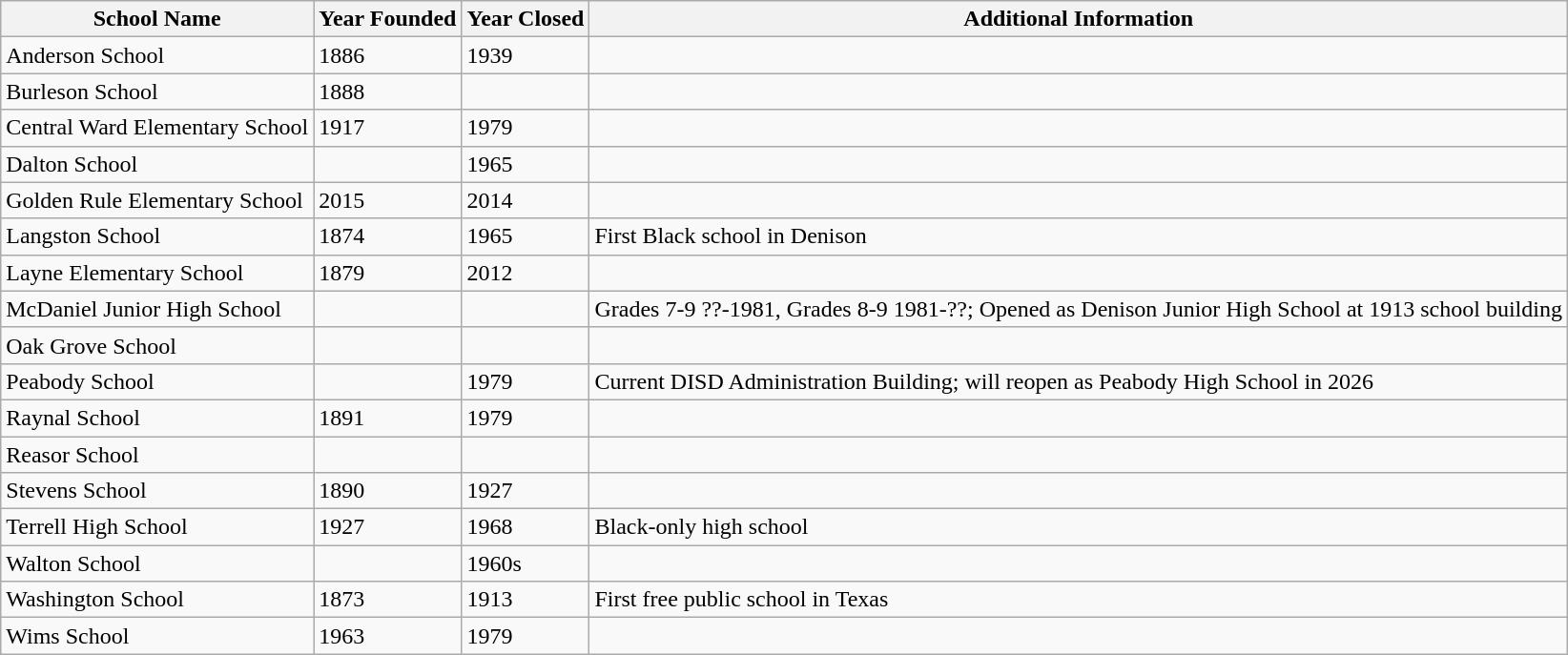<table class="wikitable sortable">
<tr>
<th>School Name</th>
<th>Year Founded</th>
<th>Year Closed</th>
<th>Additional Information</th>
</tr>
<tr>
<td>Anderson School</td>
<td>1886</td>
<td>1939</td>
<td></td>
</tr>
<tr>
<td>Burleson School</td>
<td>1888</td>
<td></td>
<td></td>
</tr>
<tr>
<td>Central Ward Elementary School</td>
<td>1917</td>
<td>1979</td>
<td></td>
</tr>
<tr>
<td>Dalton School</td>
<td></td>
<td>1965</td>
<td></td>
</tr>
<tr>
<td>Golden Rule Elementary School</td>
<td>2015</td>
<td>2014</td>
<td></td>
</tr>
<tr>
<td>Langston School</td>
<td>1874</td>
<td>1965</td>
<td>First Black school in Denison</td>
</tr>
<tr>
<td>Layne Elementary School</td>
<td>1879</td>
<td>2012</td>
<td></td>
</tr>
<tr>
<td>McDaniel Junior High School</td>
<td></td>
<td></td>
<td>Grades 7-9 ??-1981, Grades 8-9 1981-??; Opened as Denison Junior High School at 1913 school building</td>
</tr>
<tr>
<td>Oak Grove School</td>
<td></td>
<td></td>
<td></td>
</tr>
<tr>
<td>Peabody School</td>
<td></td>
<td>1979</td>
<td>Current DISD Administration Building; will reopen as Peabody High School in 2026</td>
</tr>
<tr>
<td>Raynal School</td>
<td>1891</td>
<td>1979</td>
<td></td>
</tr>
<tr>
<td>Reasor School</td>
<td></td>
<td></td>
<td></td>
</tr>
<tr>
<td>Stevens School</td>
<td>1890</td>
<td>1927</td>
<td></td>
</tr>
<tr>
<td>Terrell High School</td>
<td>1927</td>
<td>1968</td>
<td>Black-only high school</td>
</tr>
<tr>
<td>Walton School</td>
<td></td>
<td>1960s</td>
<td></td>
</tr>
<tr>
<td>Washington School</td>
<td>1873</td>
<td>1913</td>
<td>First free public school in Texas</td>
</tr>
<tr>
<td>Wims School</td>
<td>1963</td>
<td>1979</td>
<td></td>
</tr>
</table>
